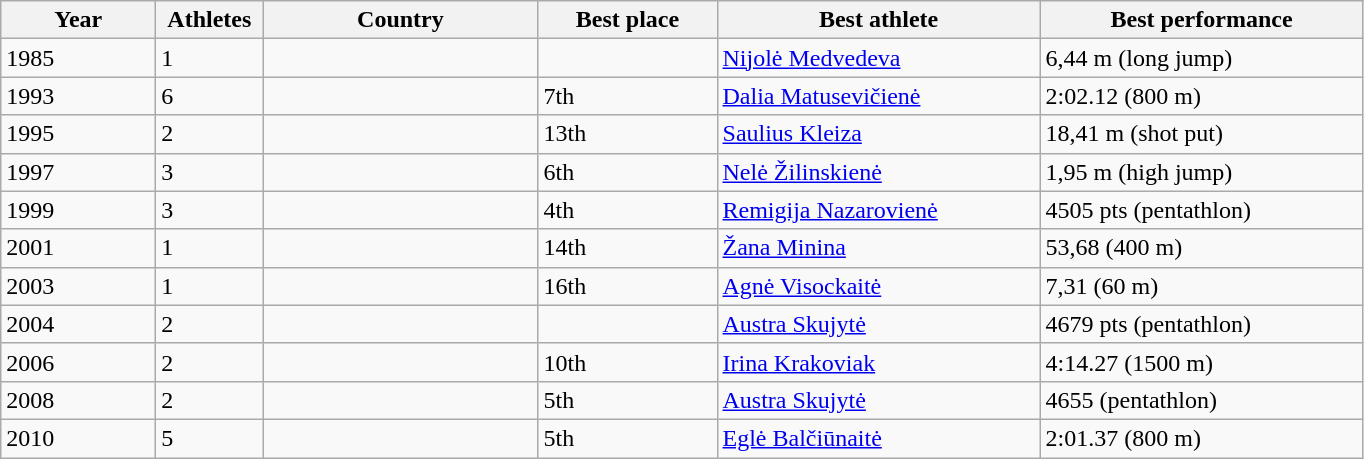<table class="wikitable sortable">
<tr>
<th style="width:6em">Year</th>
<th style="width:4em">Athletes</th>
<th style="width:11em">Country</th>
<th style="width:7em">Best place</th>
<th style="width:13em">Best athlete</th>
<th style="width:13em">Best performance</th>
</tr>
<tr>
<td>1985</td>
<td>1</td>
<td></td>
<td></td>
<td><a href='#'>Nijolė Medvedeva</a></td>
<td>6,44 m (long jump)</td>
</tr>
<tr>
<td>1993</td>
<td>6</td>
<td></td>
<td>7th</td>
<td><a href='#'>Dalia Matusevičienė</a></td>
<td>2:02.12 (800 m)</td>
</tr>
<tr>
<td>1995</td>
<td>2</td>
<td></td>
<td>13th</td>
<td><a href='#'>Saulius Kleiza</a></td>
<td>18,41 m (shot put)</td>
</tr>
<tr>
<td>1997</td>
<td>3</td>
<td></td>
<td>6th</td>
<td><a href='#'>Nelė Žilinskienė</a></td>
<td>1,95 m (high jump)</td>
</tr>
<tr>
<td>1999</td>
<td>3</td>
<td></td>
<td>4th</td>
<td><a href='#'>Remigija Nazarovienė</a></td>
<td>4505 pts (pentathlon)</td>
</tr>
<tr>
<td>2001</td>
<td>1</td>
<td></td>
<td>14th</td>
<td><a href='#'>Žana Minina</a></td>
<td>53,68 (400 m)</td>
</tr>
<tr>
<td>2003</td>
<td>1</td>
<td></td>
<td>16th</td>
<td><a href='#'>Agnė Visockaitė</a></td>
<td>7,31 (60 m)</td>
</tr>
<tr>
<td>2004</td>
<td>2</td>
<td></td>
<td></td>
<td><a href='#'>Austra Skujytė</a></td>
<td>4679 pts (pentathlon)</td>
</tr>
<tr>
<td>2006</td>
<td>2</td>
<td></td>
<td>10th</td>
<td><a href='#'>Irina Krakoviak</a></td>
<td>4:14.27 (1500 m)</td>
</tr>
<tr>
<td>2008</td>
<td>2</td>
<td></td>
<td>5th</td>
<td><a href='#'>Austra Skujytė</a></td>
<td>4655 (pentathlon)</td>
</tr>
<tr>
<td>2010</td>
<td>5</td>
<td></td>
<td>5th</td>
<td><a href='#'>Eglė Balčiūnaitė</a></td>
<td>2:01.37 (800 m)</td>
</tr>
</table>
